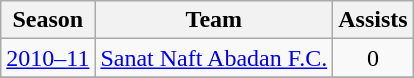<table class="wikitable" style="text-align: center;">
<tr>
<th>Season</th>
<th>Team</th>
<th>Assists</th>
</tr>
<tr>
<td><a href='#'>2010–11</a></td>
<td align="left"><a href='#'>Sanat Naft Abadan F.C.</a></td>
<td>0</td>
</tr>
<tr>
</tr>
</table>
